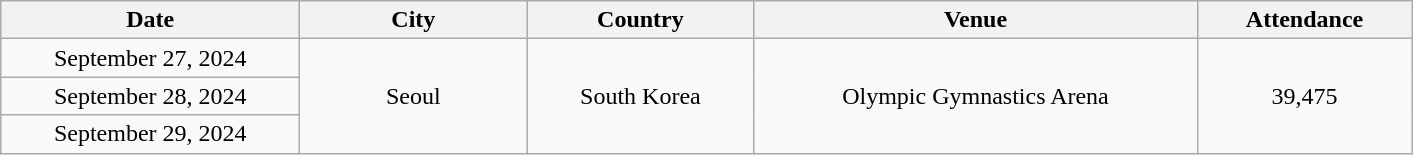<table class="wikitable" style="text-align:center;">
<tr>
<th scope="col" style="width:12em;">Date</th>
<th scope="col" style="width:9em;">City</th>
<th scope="col" style="width:9em;">Country</th>
<th scope="col" style="width:18em;">Venue</th>
<th scope="col" style="width:8.5em;">Attendance</th>
</tr>
<tr>
<td>September 27, 2024</td>
<td rowspan="3">Seoul</td>
<td rowspan="3">South Korea</td>
<td rowspan="3">Olympic Gymnastics Arena</td>
<td rowspan="3">39,475</td>
</tr>
<tr>
<td>September 28, 2024</td>
</tr>
<tr>
<td>September 29, 2024</td>
</tr>
</table>
